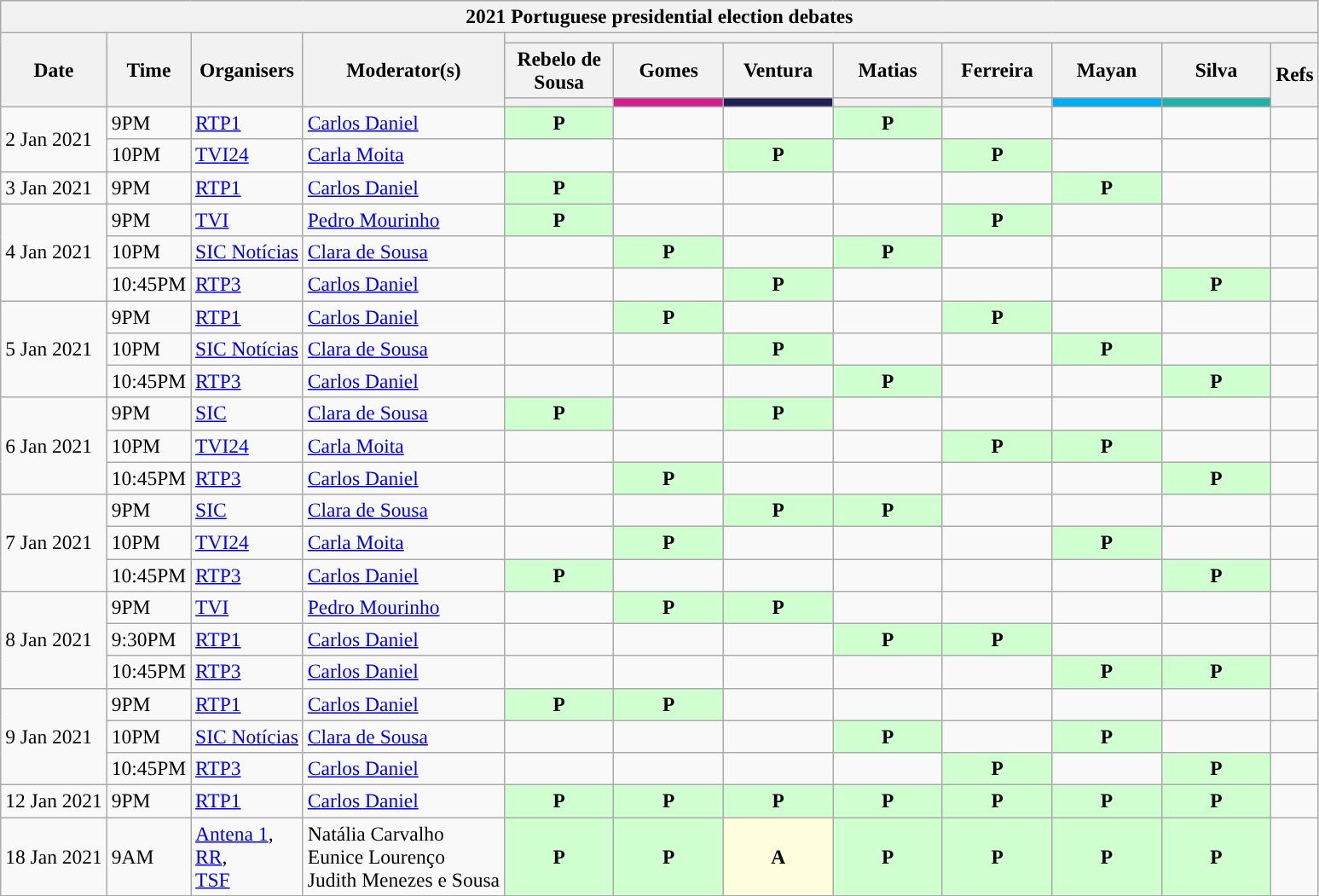<table class="wikitable" style="font-size:98%; text-align:center;">
<tr>
<th colspan="22">2021 Portuguese presidential election debates</th>
</tr>
<tr>
<th rowspan="3">Date</th>
<th rowspan="3">Time</th>
<th rowspan="3">Organisers</th>
<th rowspan="3">Moderator(s)</th>
<th colspan="19">      </th>
</tr>
<tr>
<th scope="col" style="width:5em;">Rebelo de Sousa</th>
<th scope="col" style="width:5em;">Gomes</th>
<th scope="col" style="width:5em;">Ventura</th>
<th scope="col" style="width:5em;">Matias</th>
<th scope="col" style="width:5em;">Ferreira</th>
<th scope="col" style="width:5em;">Mayan</th>
<th scope="col" style="width:5em;">Silva</th>
<th rowspan="2">Refs</th>
</tr>
<tr>
<th style="background:"></th>
<th style="background:#D02090"></th>
<th style="background:#202056;"></th>
<th style="background:"></th>
<th style="background:"></th>
<th style="background:#00ADEF;"></th>
<th style="background:LightSeaGreen;"></th>
</tr>
<tr>
<td rowspan="2" style="white-space:nowrap; text-align:left;">2 Jan 2021</td>
<td style="white-space:nowrap; text-align:left;">9PM</td>
<td style="white-space:nowrap; text-align:left;"><a href='#'>RTP1</a></td>
<td style="white-space:nowrap; text-align:left;"><a href='#'>Carlos Daniel</a></td>
<td style="background:#D0FFD0;"><strong>P</strong></td>
<td></td>
<td></td>
<td style="background:#D0FFD0;"><strong>P</strong></td>
<td></td>
<td></td>
<td></td>
<td></td>
</tr>
<tr>
<td style="white-space:nowrap; text-align:left;">10PM</td>
<td style="white-space:nowrap; text-align:left;"><a href='#'>TVI24</a></td>
<td style="white-space:nowrap; text-align:left;"><a href='#'>Carla Moita</a></td>
<td></td>
<td></td>
<td style="background:#D0FFD0;"><strong>P</strong></td>
<td></td>
<td style="background:#D0FFD0;"><strong>P</strong></td>
<td></td>
<td></td>
<td></td>
</tr>
<tr>
<td style="white-space:nowrap; text-align:left;">3 Jan 2021</td>
<td style="white-space:nowrap; text-align:left;">9PM</td>
<td style="white-space:nowrap; text-align:left;"><a href='#'>RTP1</a></td>
<td style="white-space:nowrap; text-align:left;"><a href='#'>Carlos Daniel</a></td>
<td style="background:#D0FFD0;"><strong>P</strong></td>
<td></td>
<td></td>
<td></td>
<td></td>
<td style="background:#D0FFD0;"><strong>P</strong></td>
<td></td>
<td></td>
</tr>
<tr>
<td rowspan="3" style="white-space:nowrap; text-align:left;">4 Jan 2021</td>
<td style="white-space:nowrap; text-align:left;">9PM</td>
<td style="white-space:nowrap; text-align:left;"><a href='#'>TVI</a></td>
<td style="white-space:nowrap; text-align:left;"><a href='#'>Pedro Mourinho</a></td>
<td style="background:#D0FFD0;"><strong>P</strong></td>
<td></td>
<td></td>
<td></td>
<td style="background:#D0FFD0;"><strong>P</strong></td>
<td></td>
<td></td>
<td></td>
</tr>
<tr>
<td style="white-space:nowrap; text-align:left;">10PM</td>
<td style="white-space:nowrap; text-align:left;"><a href='#'>SIC Notícias</a></td>
<td style="white-space:nowrap; text-align:left;"><a href='#'>Clara de Sousa</a></td>
<td></td>
<td style="background:#D0FFD0;"><strong>P</strong></td>
<td></td>
<td style="background:#D0FFD0;"><strong>P</strong></td>
<td></td>
<td></td>
<td></td>
<td></td>
</tr>
<tr>
<td style="white-space:nowrap; text-align:left;">10:45PM</td>
<td style="white-space:nowrap; text-align:left;"><a href='#'>RTP3</a></td>
<td style="white-space:nowrap; text-align:left;"><a href='#'>Carlos Daniel</a></td>
<td></td>
<td></td>
<td style="background:#D0FFD0;"><strong>P</strong></td>
<td></td>
<td></td>
<td></td>
<td style="background:#D0FFD0;"><strong>P</strong></td>
<td></td>
</tr>
<tr>
<td rowspan="3" style="white-space:nowrap; text-align:left;">5 Jan 2021</td>
<td style="white-space:nowrap; text-align:left;">9PM</td>
<td style="white-space:nowrap; text-align:left;"><a href='#'>RTP1</a></td>
<td style="white-space:nowrap; text-align:left;"><a href='#'>Carlos Daniel</a></td>
<td></td>
<td style="background:#D0FFD0;"><strong>P</strong></td>
<td></td>
<td></td>
<td style="background:#D0FFD0;"><strong>P</strong></td>
<td></td>
<td></td>
<td></td>
</tr>
<tr>
<td style="white-space:nowrap; text-align:left;">10PM</td>
<td style="white-space:nowrap; text-align:left;"><a href='#'>SIC Notícias</a></td>
<td style="white-space:nowrap; text-align:left;"><a href='#'>Clara de Sousa</a></td>
<td></td>
<td></td>
<td style="background:#D0FFD0;"><strong>P</strong></td>
<td></td>
<td></td>
<td style="background:#D0FFD0;"><strong>P</strong></td>
<td></td>
<td></td>
</tr>
<tr>
<td style="white-space:nowrap; text-align:left;">10:45PM</td>
<td style="white-space:nowrap; text-align:left;"><a href='#'>RTP3</a></td>
<td style="white-space:nowrap; text-align:left;"><a href='#'>Carlos Daniel</a></td>
<td></td>
<td></td>
<td></td>
<td style="background:#D0FFD0;"><strong>P</strong></td>
<td></td>
<td></td>
<td style="background:#D0FFD0;"><strong>P</strong></td>
<td></td>
</tr>
<tr>
<td rowspan="3" style="white-space:nowrap; text-align:left;">6 Jan 2021</td>
<td style="white-space:nowrap; text-align:left;">9PM</td>
<td style="white-space:nowrap; text-align:left;"><a href='#'>SIC</a></td>
<td style="white-space:nowrap; text-align:left;"><a href='#'>Clara de Sousa</a></td>
<td style="background:#D0FFD0;"><strong>P</strong></td>
<td></td>
<td style="background:#D0FFD0;"><strong>P</strong></td>
<td></td>
<td></td>
<td></td>
<td></td>
<td></td>
</tr>
<tr>
<td style="white-space:nowrap; text-align:left;">10PM</td>
<td style="white-space:nowrap; text-align:left;"><a href='#'>TVI24</a></td>
<td style="white-space:nowrap; text-align:left;"><a href='#'>Carla Moita</a></td>
<td></td>
<td></td>
<td></td>
<td></td>
<td style="background:#D0FFD0;"><strong>P</strong></td>
<td style="background:#D0FFD0;"><strong>P</strong></td>
<td></td>
<td></td>
</tr>
<tr>
<td style="white-space:nowrap; text-align:left;">10:45PM</td>
<td style="white-space:nowrap; text-align:left;"><a href='#'>RTP3</a></td>
<td style="white-space:nowrap; text-align:left;"><a href='#'>Carlos Daniel</a></td>
<td></td>
<td style="background:#D0FFD0;"><strong>P</strong></td>
<td></td>
<td></td>
<td></td>
<td></td>
<td style="background:#D0FFD0;"><strong>P</strong></td>
<td></td>
</tr>
<tr>
<td rowspan="3" style="white-space:nowrap; text-align:left;">7 Jan 2021</td>
<td style="white-space:nowrap; text-align:left;">9PM</td>
<td style="white-space:nowrap; text-align:left;"><a href='#'>SIC</a></td>
<td style="white-space:nowrap; text-align:left;"><a href='#'>Clara de Sousa</a></td>
<td></td>
<td></td>
<td style="background:#D0FFD0;"><strong>P</strong></td>
<td style="background:#D0FFD0;"><strong>P</strong></td>
<td></td>
<td></td>
<td></td>
<td></td>
</tr>
<tr>
<td style="white-space:nowrap; text-align:left;">10PM</td>
<td style="white-space:nowrap; text-align:left;"><a href='#'>TVI24</a></td>
<td style="white-space:nowrap; text-align:left;"><a href='#'>Carla Moita</a></td>
<td></td>
<td style="background:#D0FFD0;"><strong>P</strong></td>
<td></td>
<td></td>
<td></td>
<td style="background:#D0FFD0;"><strong>P</strong></td>
<td></td>
<td></td>
</tr>
<tr>
<td style="white-space:nowrap; text-align:left;">10:45PM</td>
<td style="white-space:nowrap; text-align:left;"><a href='#'>RTP3</a></td>
<td style="white-space:nowrap; text-align:left;"><a href='#'>Carlos Daniel</a></td>
<td style="background:#D0FFD0;"><strong>P</strong></td>
<td></td>
<td></td>
<td></td>
<td></td>
<td></td>
<td style="background:#D0FFD0;"><strong>P</strong></td>
<td></td>
</tr>
<tr>
<td rowspan="3" style="white-space:nowrap; text-align:left;">8 Jan 2021</td>
<td style="white-space:nowrap; text-align:left;">9PM</td>
<td style="white-space:nowrap; text-align:left;"><a href='#'>TVI</a></td>
<td style="white-space:nowrap; text-align:left;"><a href='#'>Pedro Mourinho</a></td>
<td></td>
<td style="background:#D0FFD0;"><strong>P</strong></td>
<td style="background:#D0FFD0;"><strong>P</strong></td>
<td></td>
<td></td>
<td></td>
<td></td>
<td></td>
</tr>
<tr>
<td style="white-space:nowrap; text-align:left;">9:30PM</td>
<td style="white-space:nowrap; text-align:left;"><a href='#'>RTP1</a></td>
<td style="white-space:nowrap; text-align:left;"><a href='#'>Carlos Daniel</a></td>
<td></td>
<td></td>
<td></td>
<td style="background:#D0FFD0;"><strong>P</strong></td>
<td style="background:#D0FFD0;"><strong>P</strong></td>
<td></td>
<td></td>
<td></td>
</tr>
<tr>
<td style="white-space:nowrap; text-align:left;">10:45PM</td>
<td style="white-space:nowrap; text-align:left;"><a href='#'>RTP3</a></td>
<td style="white-space:nowrap; text-align:left;"><a href='#'>Carlos Daniel</a></td>
<td></td>
<td></td>
<td></td>
<td></td>
<td></td>
<td style="background:#D0FFD0;"><strong>P</strong></td>
<td style="background:#D0FFD0;"><strong>P</strong></td>
<td></td>
</tr>
<tr>
<td rowspan="3" style="white-space:nowrap; text-align:left;">9 Jan 2021</td>
<td style="white-space:nowrap; text-align:left;">9PM</td>
<td style="white-space:nowrap; text-align:left;"><a href='#'>RTP1</a></td>
<td style="white-space:nowrap; text-align:left;"><a href='#'>Carlos Daniel</a></td>
<td style="background:#D0FFD0;"><strong>P</strong></td>
<td style="background:#D0FFD0;"><strong>P</strong></td>
<td></td>
<td></td>
<td></td>
<td></td>
<td></td>
<td></td>
</tr>
<tr>
<td style="white-space:nowrap; text-align:left;">10PM</td>
<td style="white-space:nowrap; text-align:left;"><a href='#'>SIC Notícias</a></td>
<td style="white-space:nowrap; text-align:left;"><a href='#'>Clara de Sousa</a></td>
<td></td>
<td></td>
<td></td>
<td style="background:#D0FFD0;"><strong>P</strong></td>
<td></td>
<td style="background:#D0FFD0;"><strong>P</strong></td>
<td></td>
<td></td>
</tr>
<tr>
<td style="white-space:nowrap; text-align:left;">10:45PM</td>
<td style="white-space:nowrap; text-align:left;"><a href='#'>RTP3</a></td>
<td style="white-space:nowrap; text-align:left;"><a href='#'>Carlos Daniel</a></td>
<td></td>
<td></td>
<td></td>
<td></td>
<td style="background:#D0FFD0;"><strong>P</strong></td>
<td></td>
<td style="background:#D0FFD0;"><strong>P</strong></td>
<td></td>
</tr>
<tr>
<td style="white-space:nowrap; text-align:left;">12 Jan 2021</td>
<td style="white-space:nowrap; text-align:left;">9PM</td>
<td style="white-space:nowrap; text-align:left;"><a href='#'>RTP1</a></td>
<td style="white-space:nowrap; text-align:left;"><a href='#'>Carlos Daniel</a></td>
<td style="background:#D0FFD0;"><strong>P</strong></td>
<td style="background:#D0FFD0;"><strong>P</strong></td>
<td style="background:#D0FFD0;"><strong>P</strong></td>
<td style="background:#D0FFD0;"><strong>P</strong></td>
<td style="background:#D0FFD0;"><strong>P</strong></td>
<td style="background:#D0FFD0;"><strong>P</strong></td>
<td style="background:#D0FFD0;"><strong>P</strong></td>
<td></td>
</tr>
<tr>
<td style="white-space:nowrap; text-align:left;">18 Jan 2021</td>
<td style="white-space:nowrap; text-align:left;">9AM</td>
<td style="white-space:nowrap; text-align:left;"><a href='#'>Antena 1</a>,<br><a href='#'>RR</a>,<br><a href='#'>TSF</a></td>
<td style="white-space:nowrap; text-align:left;">Natália Carvalho<br>Eunice Lourenço<br>Judith Menezes e Sousa</td>
<td style="background:#D0FFD0;"><strong>P</strong></td>
<td style="background:#D0FFD0;"><strong>P</strong></td>
<td style="background:#ffffdd;"><strong>A</strong></td>
<td style="background:#D0FFD0;"><strong>P</strong></td>
<td style="background:#D0FFD0;"><strong>P</strong></td>
<td style="background:#D0FFD0;"><strong>P</strong></td>
<td style="background:#D0FFD0;"><strong>P</strong></td>
<td></td>
</tr>
<tr>
</tr>
</table>
